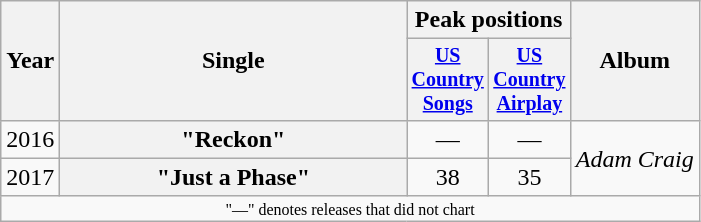<table class="wikitable plainrowheaders" style="text-align:center;">
<tr>
<th rowspan="2">Year</th>
<th rowspan="2" style="width:14em;">Single</th>
<th colspan="2">Peak positions</th>
<th rowspan="2">Album</th>
</tr>
<tr style="font-size:smaller;">
<th width="45"><a href='#'>US Country Songs</a><br></th>
<th width="45"><a href='#'>US Country Airplay</a><br></th>
</tr>
<tr>
<td>2016</td>
<th scope="row">"Reckon"</th>
<td>—</td>
<td>—</td>
<td rowspan="2"><em>Adam Craig</em></td>
</tr>
<tr>
<td>2017</td>
<th scope="row">"Just a Phase"</th>
<td>38</td>
<td>35</td>
</tr>
<tr>
<td colspan="5" style="font-size:8pt">"—" denotes releases that did not chart</td>
</tr>
</table>
